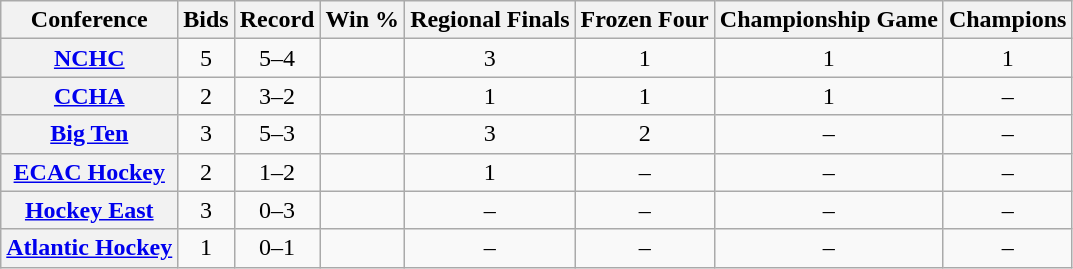<table class="wikitable sortable plainrowheaders" style="text-align:center;">
<tr>
<th scope="col">Conference</th>
<th scope="col">Bids</th>
<th scope="col">Record</th>
<th scope="col">Win %</th>
<th scope="col">Regional Finals</th>
<th scope="col">Frozen Four</th>
<th scope="col">Championship Game</th>
<th scope="col">Champions</th>
</tr>
<tr>
<th scope="row"><a href='#'>NCHC</a></th>
<td>5</td>
<td>5–4</td>
<td></td>
<td>3</td>
<td>1</td>
<td>1</td>
<td>1</td>
</tr>
<tr>
<th scope="row"><a href='#'>CCHA</a></th>
<td>2</td>
<td>3–2</td>
<td></td>
<td>1</td>
<td>1</td>
<td>1</td>
<td>–</td>
</tr>
<tr>
<th scope="row"><a href='#'>Big Ten</a></th>
<td>3</td>
<td>5–3</td>
<td></td>
<td>3</td>
<td>2</td>
<td>–</td>
<td>–</td>
</tr>
<tr>
<th scope="row"><a href='#'>ECAC Hockey</a></th>
<td>2</td>
<td>1–2</td>
<td></td>
<td>1</td>
<td>–</td>
<td>–</td>
<td>–</td>
</tr>
<tr>
<th scope="row"><a href='#'>Hockey East</a></th>
<td>3</td>
<td>0–3</td>
<td></td>
<td>–</td>
<td>–</td>
<td>–</td>
<td>–</td>
</tr>
<tr>
<th scope="row"><a href='#'>Atlantic Hockey</a></th>
<td>1</td>
<td>0–1</td>
<td></td>
<td>–</td>
<td>–</td>
<td>–</td>
<td>–</td>
</tr>
</table>
